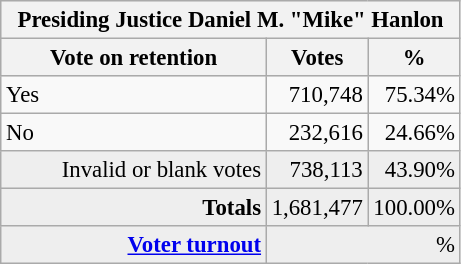<table class="wikitable" style="font-size: 95%;">
<tr style="background-color:#E9E9E9">
<th colspan=7>Presiding Justice Daniel M. "Mike" Hanlon</th>
</tr>
<tr style="background-color:#E9E9E9">
<th style="width: 170px">Vote on retention</th>
<th style="width: 50px">Votes</th>
<th style="width: 40px">%</th>
</tr>
<tr>
<td>Yes</td>
<td align="right">710,748</td>
<td align="right">75.34%</td>
</tr>
<tr>
<td>No</td>
<td align="right">232,616</td>
<td align="right">24.66%</td>
</tr>
<tr style="background-color:#EEEEEE">
<td align="right">Invalid or blank votes</td>
<td align="right">738,113</td>
<td align="right">43.90%</td>
</tr>
<tr style="background-color:#EEEEEE">
<td colspan="1" align="right"><strong>Totals</strong></td>
<td align="right">1,681,477</td>
<td align="right">100.00%</td>
</tr>
<tr style="background-color:#EEEEEE">
<td align="right"><strong><a href='#'>Voter turnout</a></strong></td>
<td colspan="2" align="right">%</td>
</tr>
</table>
